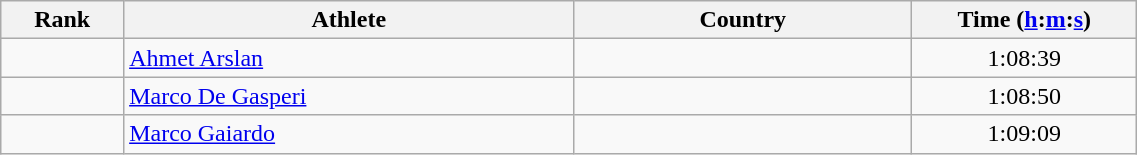<table class="wikitable" width=60%>
<tr>
<th width=5%>Rank</th>
<th width=20%>Athlete</th>
<th width=15%>Country</th>
<th width=10%>Time (<a href='#'>h</a>:<a href='#'>m</a>:<a href='#'>s</a>)</th>
</tr>
<tr align="center">
<td></td>
<td align="left"><a href='#'>Ahmet Arslan</a></td>
<td align="left"></td>
<td>1:08:39</td>
</tr>
<tr align="center">
<td></td>
<td align="left"><a href='#'>Marco De Gasperi</a></td>
<td align="left"></td>
<td>1:08:50</td>
</tr>
<tr align="center">
<td></td>
<td align="left"><a href='#'>Marco Gaiardo</a></td>
<td align="left"></td>
<td>1:09:09</td>
</tr>
</table>
